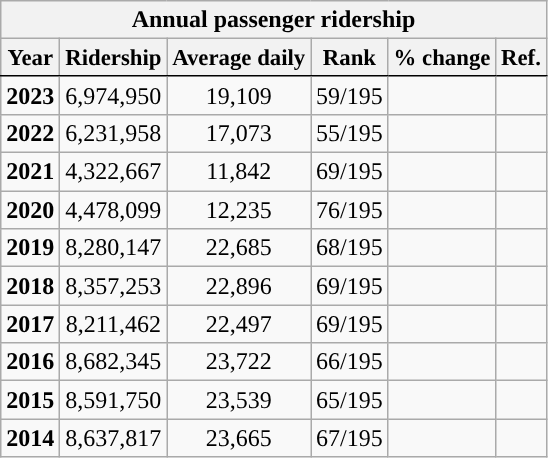<table class="wikitable sortable" style="text-align:right;">
<tr>
<th colspan="6" style="background-color:#">Annual passenger ridership</th>
</tr>
<tr style="font-size:95%; text-align:center">
<th style="border-bottom:1px solid black">Year</th>
<th style="border-bottom:1px solid black">Ridership</th>
<th style="border-bottom:1px solid black">Average daily</th>
<th style="border-bottom:1px solid black">Rank</th>
<th style="border-bottom:1px solid black">% change</th>
<th style="border-bottom:1px solid black">Ref.</th>
</tr>
<tr style="text-align:center;">
<td><strong>2023</strong></td>
<td>6,974,950</td>
<td>19,109</td>
<td>59/195</td>
<td></td>
<td></td>
</tr>
<tr style="text-align:center;">
<td><strong>2022</strong></td>
<td>6,231,958</td>
<td>17,073</td>
<td>55/195</td>
<td></td>
<td></td>
</tr>
<tr style="text-align:center;">
<td><strong>2021</strong></td>
<td>4,322,667</td>
<td>11,842</td>
<td>69/195</td>
<td></td>
<td></td>
</tr>
<tr style="text-align:center;">
<td><strong>2020</strong></td>
<td>4,478,099</td>
<td>12,235</td>
<td>76/195</td>
<td></td>
<td></td>
</tr>
<tr style="text-align:center;">
<td><strong>2019</strong></td>
<td>8,280,147</td>
<td>22,685</td>
<td>68/195</td>
<td></td>
<td></td>
</tr>
<tr style="text-align:center;">
<td><strong>2018</strong></td>
<td>8,357,253</td>
<td>22,896</td>
<td>69/195</td>
<td></td>
<td></td>
</tr>
<tr style="text-align:center;">
<td><strong>2017</strong></td>
<td>8,211,462</td>
<td>22,497</td>
<td>69/195</td>
<td></td>
<td></td>
</tr>
<tr style="text-align:center;">
<td><strong>2016</strong></td>
<td>8,682,345</td>
<td>23,722</td>
<td>66/195</td>
<td></td>
<td></td>
</tr>
<tr style="text-align:center;">
<td><strong>2015</strong></td>
<td>8,591,750</td>
<td>23,539</td>
<td>65/195</td>
<td></td>
<td></td>
</tr>
<tr style="text-align:center;">
<td><strong>2014</strong></td>
<td>8,637,817</td>
<td>23,665</td>
<td>67/195</td>
<td></td>
<td></td>
</tr>
</table>
